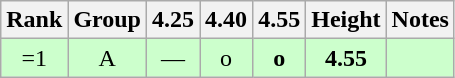<table class="wikitable" style="text-align:center">
<tr>
<th>Rank</th>
<th>Group</th>
<th>4.25</th>
<th>4.40</th>
<th>4.55</th>
<th>Height</th>
<th>Notes</th>
</tr>
<tr bgcolor=ccffcc>
<td>=1</td>
<td>A</td>
<td>—</td>
<td>o</td>
<td><strong>o</strong></td>
<td><strong>4.55</strong></td>
<td></td>
</tr>
</table>
